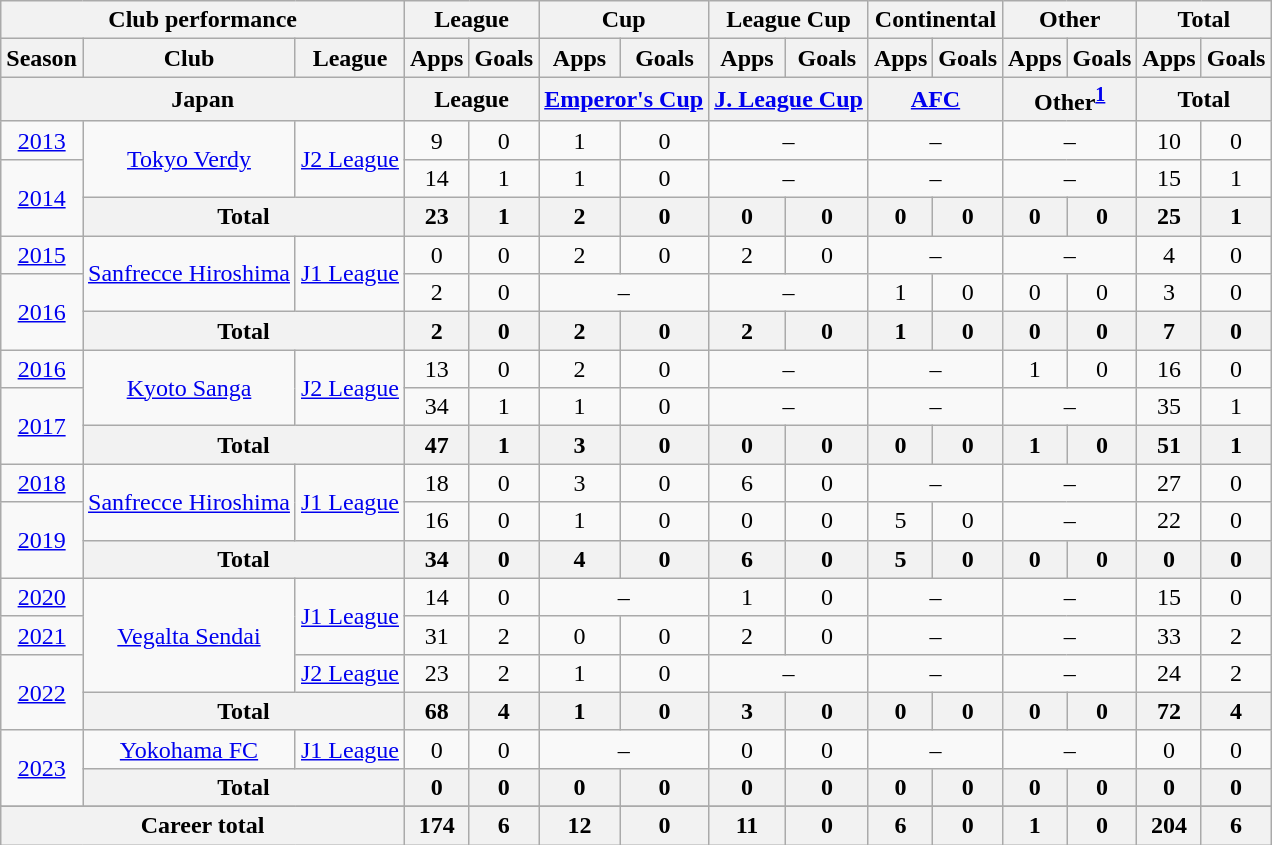<table class="wikitable" style="text-align:center;">
<tr>
<th colspan=3>Club performance</th>
<th colspan=2>League</th>
<th colspan=2>Cup</th>
<th colspan=2>League Cup</th>
<th colspan=2>Continental</th>
<th colspan=2>Other</th>
<th colspan=2>Total</th>
</tr>
<tr>
<th>Season</th>
<th>Club</th>
<th>League</th>
<th>Apps</th>
<th>Goals</th>
<th>Apps</th>
<th>Goals</th>
<th>Apps</th>
<th>Goals</th>
<th>Apps</th>
<th>Goals</th>
<th>Apps</th>
<th>Goals</th>
<th>Apps</th>
<th>Goals</th>
</tr>
<tr>
<th colspan=3>Japan</th>
<th colspan=2>League</th>
<th colspan=2><a href='#'>Emperor's Cup</a></th>
<th colspan=2><a href='#'>J. League Cup</a></th>
<th colspan=2><a href='#'>AFC</a></th>
<th colspan="2">Other<sup><a href='#'>1</a></sup></th>
<th colspan=2>Total</th>
</tr>
<tr>
<td><a href='#'>2013</a></td>
<td rowspan="2"><a href='#'>Tokyo Verdy</a></td>
<td rowspan="2"><a href='#'>J2 League</a></td>
<td>9</td>
<td>0</td>
<td>1</td>
<td>0</td>
<td colspan="2">–</td>
<td colspan="2">–</td>
<td colspan="2">–</td>
<td>10</td>
<td>0</td>
</tr>
<tr>
<td rowspan=2><a href='#'>2014</a></td>
<td>14</td>
<td>1</td>
<td>1</td>
<td>0</td>
<td colspan="2">–</td>
<td colspan="2">–</td>
<td colspan="2">–</td>
<td>15</td>
<td>1</td>
</tr>
<tr>
<th colspan="2">Total</th>
<th>23</th>
<th>1</th>
<th>2</th>
<th>0</th>
<th>0</th>
<th>0</th>
<th>0</th>
<th>0</th>
<th>0</th>
<th>0</th>
<th>25</th>
<th>1</th>
</tr>
<tr>
<td><a href='#'>2015</a></td>
<td rowspan="2"><a href='#'>Sanfrecce Hiroshima</a></td>
<td rowspan="2"><a href='#'>J1 League</a></td>
<td>0</td>
<td>0</td>
<td>2</td>
<td>0</td>
<td>2</td>
<td>0</td>
<td colspan="2">–</td>
<td colspan="2">–</td>
<td>4</td>
<td>0</td>
</tr>
<tr>
<td rowspan=2><a href='#'>2016</a></td>
<td>2</td>
<td>0</td>
<td colspan="2">–</td>
<td colspan="2">–</td>
<td>1</td>
<td>0</td>
<td>0</td>
<td>0</td>
<td>3</td>
<td>0</td>
</tr>
<tr>
<th colspan="2">Total</th>
<th>2</th>
<th>0</th>
<th>2</th>
<th>0</th>
<th>2</th>
<th>0</th>
<th>1</th>
<th>0</th>
<th>0</th>
<th>0</th>
<th>7</th>
<th>0</th>
</tr>
<tr>
<td><a href='#'>2016</a></td>
<td rowspan="2"><a href='#'>Kyoto Sanga</a></td>
<td rowspan="2"><a href='#'>J2 League</a></td>
<td>13</td>
<td>0</td>
<td>2</td>
<td>0</td>
<td colspan="2">–</td>
<td colspan="2">–</td>
<td>1</td>
<td>0</td>
<td>16</td>
<td>0</td>
</tr>
<tr>
<td rowspan=2><a href='#'>2017</a></td>
<td>34</td>
<td>1</td>
<td>1</td>
<td>0</td>
<td colspan="2">–</td>
<td colspan="2">–</td>
<td colspan="2">–</td>
<td>35</td>
<td>1</td>
</tr>
<tr>
<th colspan="2">Total</th>
<th>47</th>
<th>1</th>
<th>3</th>
<th>0</th>
<th>0</th>
<th>0</th>
<th>0</th>
<th>0</th>
<th>1</th>
<th>0</th>
<th>51</th>
<th>1</th>
</tr>
<tr>
<td><a href='#'>2018</a></td>
<td rowspan="2"><a href='#'>Sanfrecce Hiroshima</a></td>
<td rowspan="2"><a href='#'>J1 League</a></td>
<td>18</td>
<td>0</td>
<td>3</td>
<td>0</td>
<td>6</td>
<td>0</td>
<td colspan="2">–</td>
<td colspan="2">–</td>
<td>27</td>
<td>0</td>
</tr>
<tr>
<td rowspan=2><a href='#'>2019</a></td>
<td>16</td>
<td>0</td>
<td>1</td>
<td>0</td>
<td>0</td>
<td>0</td>
<td>5</td>
<td>0</td>
<td colspan="2">–</td>
<td>22</td>
<td>0</td>
</tr>
<tr>
<th colspan="2">Total</th>
<th>34</th>
<th>0</th>
<th>4</th>
<th>0</th>
<th>6</th>
<th>0</th>
<th>5</th>
<th>0</th>
<th>0</th>
<th>0</th>
<th>0</th>
<th>0</th>
</tr>
<tr>
<td><a href='#'>2020</a></td>
<td rowspan="3"><a href='#'>Vegalta Sendai</a></td>
<td rowspan="2"><a href='#'>J1 League</a></td>
<td>14</td>
<td>0</td>
<td colspan="2">–</td>
<td>1</td>
<td>0</td>
<td colspan="2">–</td>
<td colspan="2">–</td>
<td>15</td>
<td>0</td>
</tr>
<tr>
<td><a href='#'>2021</a></td>
<td>31</td>
<td>2</td>
<td>0</td>
<td>0</td>
<td>2</td>
<td>0</td>
<td colspan="2">–</td>
<td colspan="2">–</td>
<td>33</td>
<td>2</td>
</tr>
<tr>
<td rowspan=2><a href='#'>2022</a></td>
<td><a href='#'>J2 League</a></td>
<td>23</td>
<td>2</td>
<td>1</td>
<td>0</td>
<td colspan="2">–</td>
<td colspan="2">–</td>
<td colspan="2">–</td>
<td>24</td>
<td>2</td>
</tr>
<tr>
<th colspan="2">Total</th>
<th>68</th>
<th>4</th>
<th>1</th>
<th>0</th>
<th>3</th>
<th>0</th>
<th>0</th>
<th>0</th>
<th>0</th>
<th>0</th>
<th>72</th>
<th>4</th>
</tr>
<tr>
<td rowspan=2><a href='#'>2023</a></td>
<td rowspan="1"><a href='#'>Yokohama FC</a></td>
<td rowspan="1"><a href='#'>J1 League</a></td>
<td>0</td>
<td>0</td>
<td colspan="2">–</td>
<td>0</td>
<td>0</td>
<td colspan="2">–</td>
<td colspan="2">–</td>
<td>0</td>
<td>0</td>
</tr>
<tr>
<th colspan="2">Total</th>
<th>0</th>
<th>0</th>
<th>0</th>
<th>0</th>
<th>0</th>
<th>0</th>
<th>0</th>
<th>0</th>
<th>0</th>
<th>0</th>
<th>0</th>
<th>0</th>
</tr>
<tr>
</tr>
<tr>
<th colspan="3">Career total</th>
<th>174</th>
<th>6</th>
<th>12</th>
<th>0</th>
<th>11</th>
<th>0</th>
<th>6</th>
<th>0</th>
<th>1</th>
<th>0</th>
<th>204</th>
<th>6</th>
</tr>
</table>
